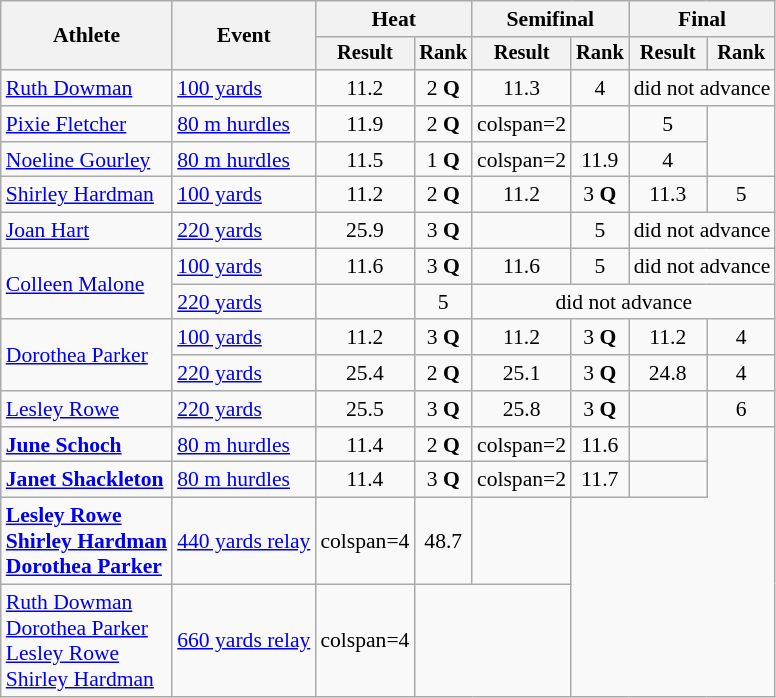<table class=wikitable style=font-size:90%>
<tr>
<th rowspan=2>Athlete</th>
<th rowspan=2>Event</th>
<th colspan=2>Heat</th>
<th colspan=2>Semifinal</th>
<th colspan=2>Final</th>
</tr>
<tr style=font-size:95%>
<th>Result</th>
<th>Rank</th>
<th>Result</th>
<th>Rank</th>
<th>Result</th>
<th>Rank</th>
</tr>
<tr align=center>
<td align=left><a href='#'>Ruth Dowman</a></td>
<td align=left><a href='#'>100 yards</a></td>
<td>11.2</td>
<td>2 <strong>Q</strong></td>
<td>11.3</td>
<td>4</td>
<td colspan=2>did not advance</td>
</tr>
<tr align=center>
<td align=left><a href='#'>Pixie Fletcher</a></td>
<td align=left><a href='#'>80 m hurdles</a></td>
<td>11.9</td>
<td>2 <strong>Q</strong></td>
<td>colspan=2 </td>
<td></td>
<td>5</td>
</tr>
<tr align=center>
<td align=left><a href='#'>Noeline Gourley</a></td>
<td align=left><a href='#'>80 m hurdles</a></td>
<td>11.5</td>
<td>1 <strong>Q</strong></td>
<td>colspan=2 </td>
<td>11.9</td>
<td>4</td>
</tr>
<tr align=center>
<td align=left><a href='#'>Shirley Hardman</a></td>
<td align=left><a href='#'>100 yards</a></td>
<td>11.2</td>
<td>2 <strong>Q</strong></td>
<td>11.2</td>
<td>3 <strong>Q</strong></td>
<td>11.3</td>
<td>5</td>
</tr>
<tr align=center>
<td align=left><a href='#'>Joan Hart</a></td>
<td align=left><a href='#'>220 yards</a></td>
<td>25.9</td>
<td>3 <strong>Q</strong></td>
<td></td>
<td>5</td>
<td colspan=2>did not advance</td>
</tr>
<tr align=center>
<td align=left rowspan=2><a href='#'>Colleen Malone</a></td>
<td align=left><a href='#'>100 yards</a></td>
<td>11.6</td>
<td>3 <strong>Q</strong></td>
<td>11.6</td>
<td>5</td>
<td colspan=2>did not advance</td>
</tr>
<tr align=center>
<td align=left><a href='#'>220 yards</a></td>
<td></td>
<td>5</td>
<td colspan=4>did not advance</td>
</tr>
<tr align=center>
<td align=left rowspan=2><a href='#'>Dorothea Parker</a></td>
<td align=left><a href='#'>100 yards</a></td>
<td>11.2</td>
<td>3 <strong>Q</strong></td>
<td>11.2</td>
<td>3 <strong>Q</strong></td>
<td>11.2</td>
<td>4</td>
</tr>
<tr align=center>
<td align=left><a href='#'>220 yards</a></td>
<td>25.4</td>
<td>2 <strong>Q</strong></td>
<td>25.1</td>
<td>3 <strong>Q</strong></td>
<td>24.8</td>
<td>4</td>
</tr>
<tr align=center>
<td align=left><a href='#'>Lesley Rowe</a></td>
<td align=left><a href='#'>220 yards</a></td>
<td>25.5</td>
<td>3 <strong>Q</strong></td>
<td>25.8</td>
<td>3 <strong>Q</strong></td>
<td></td>
<td>6</td>
</tr>
<tr align=center>
<td align=left><strong><a href='#'>June Schoch</a></strong></td>
<td align=left><a href='#'>80 m hurdles</a></td>
<td>11.4</td>
<td>2 <strong>Q</strong></td>
<td>colspan=2 </td>
<td>11.6</td>
<td></td>
</tr>
<tr align=center>
<td align=left><strong><a href='#'>Janet Shackleton</a></strong></td>
<td align=left><a href='#'>80 m hurdles</a></td>
<td>11.4</td>
<td>3 <strong>Q</strong></td>
<td>colspan=2 </td>
<td>11.7</td>
<td></td>
</tr>
<tr align=center>
<td align=left><strong><a href='#'>Lesley Rowe</a><br><a href='#'>Shirley Hardman</a><br><a href='#'>Dorothea Parker</a></strong></td>
<td align=left><a href='#'>440 yards relay</a></td>
<td>colspan=4 </td>
<td>48.7</td>
<td></td>
</tr>
<tr align=center>
<td align=left><a href='#'>Ruth Dowman</a><br><a href='#'>Dorothea Parker</a><br><a href='#'>Lesley Rowe</a><br><a href='#'>Shirley Hardman</a></td>
<td align=left><a href='#'>660 yards relay</a></td>
<td>colspan=4 </td>
<td colspan=2></td>
</tr>
</table>
